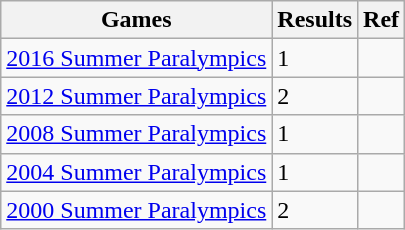<table class="wikitable">
<tr>
<th>Games</th>
<th>Results</th>
<th>Ref</th>
</tr>
<tr>
<td><a href='#'>2016 Summer Paralympics</a></td>
<td>1</td>
<td></td>
</tr>
<tr>
<td><a href='#'>2012 Summer Paralympics</a></td>
<td>2</td>
<td></td>
</tr>
<tr>
<td><a href='#'>2008 Summer Paralympics</a></td>
<td>1</td>
<td></td>
</tr>
<tr>
<td><a href='#'>2004 Summer Paralympics</a></td>
<td>1</td>
<td></td>
</tr>
<tr>
<td><a href='#'>2000 Summer Paralympics</a></td>
<td>2</td>
<td></td>
</tr>
</table>
